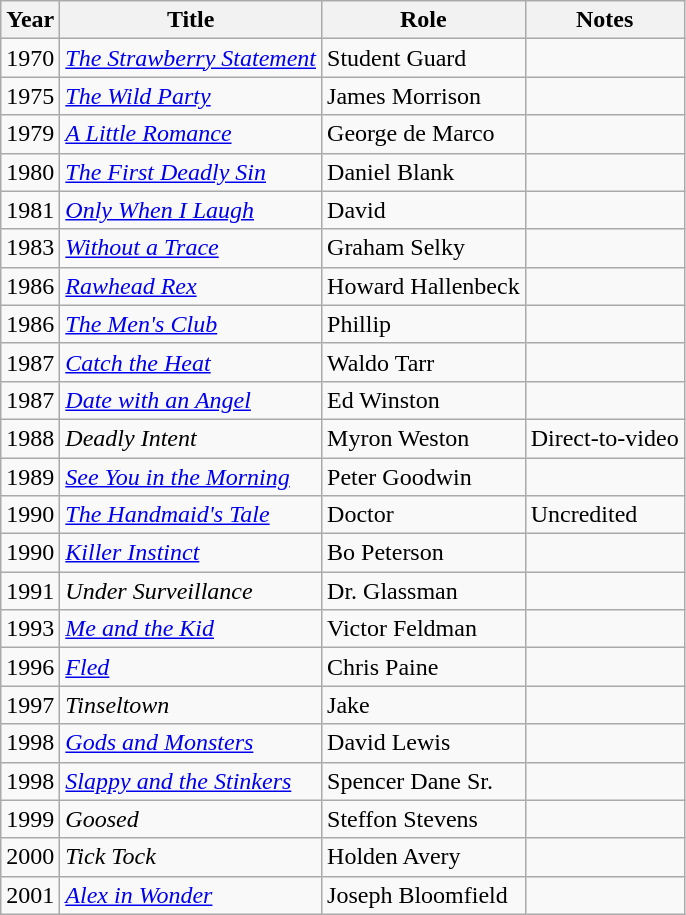<table class="wikitable sortable">
<tr>
<th>Year</th>
<th>Title</th>
<th>Role</th>
<th>Notes</th>
</tr>
<tr>
<td>1970</td>
<td><a href='#'><em>The Strawberry Statement</em></a></td>
<td>Student Guard</td>
<td></td>
</tr>
<tr>
<td>1975</td>
<td><a href='#'><em>The Wild Party</em></a></td>
<td>James Morrison</td>
<td></td>
</tr>
<tr>
<td>1979</td>
<td><em><a href='#'>A Little Romance</a></em></td>
<td>George de Marco</td>
<td></td>
</tr>
<tr>
<td>1980</td>
<td><em><a href='#'>The First Deadly Sin</a></em></td>
<td>Daniel Blank</td>
<td></td>
</tr>
<tr>
<td>1981</td>
<td><a href='#'><em>Only When I Laugh</em></a></td>
<td>David</td>
<td></td>
</tr>
<tr>
<td>1983</td>
<td><a href='#'><em>Without a Trace</em></a></td>
<td>Graham Selky</td>
<td></td>
</tr>
<tr>
<td>1986</td>
<td><a href='#'><em>Rawhead Rex</em></a></td>
<td>Howard Hallenbeck</td>
<td></td>
</tr>
<tr>
<td>1986</td>
<td><em><a href='#'>The Men's Club</a></em></td>
<td>Phillip</td>
<td></td>
</tr>
<tr>
<td>1987</td>
<td><em><a href='#'>Catch the Heat</a></em></td>
<td>Waldo Tarr</td>
<td></td>
</tr>
<tr>
<td>1987</td>
<td><em><a href='#'>Date with an Angel</a></em></td>
<td>Ed Winston</td>
<td></td>
</tr>
<tr>
<td>1988</td>
<td><em>Deadly Intent</em></td>
<td>Myron Weston</td>
<td>Direct-to-video</td>
</tr>
<tr>
<td>1989</td>
<td><a href='#'><em>See You in the Morning</em></a></td>
<td>Peter Goodwin</td>
<td></td>
</tr>
<tr>
<td>1990</td>
<td><a href='#'><em>The Handmaid's Tale</em></a></td>
<td>Doctor</td>
<td>Uncredited</td>
</tr>
<tr>
<td>1990</td>
<td><a href='#'><em>Killer Instinct</em></a></td>
<td>Bo Peterson</td>
<td></td>
</tr>
<tr>
<td>1991</td>
<td><em>Under Surveillance</em></td>
<td>Dr. Glassman</td>
<td></td>
</tr>
<tr>
<td>1993</td>
<td><em><a href='#'>Me and the Kid</a></em></td>
<td>Victor Feldman</td>
<td></td>
</tr>
<tr>
<td>1996</td>
<td><em><a href='#'>Fled</a></em></td>
<td>Chris Paine</td>
<td></td>
</tr>
<tr>
<td>1997</td>
<td><em>Tinseltown</em></td>
<td>Jake</td>
<td></td>
</tr>
<tr>
<td>1998</td>
<td><a href='#'><em>Gods and Monsters</em></a></td>
<td>David Lewis</td>
<td></td>
</tr>
<tr>
<td>1998</td>
<td><em><a href='#'>Slappy and the Stinkers</a></em></td>
<td>Spencer Dane Sr.</td>
<td></td>
</tr>
<tr>
<td>1999</td>
<td><em>Goosed</em></td>
<td>Steffon Stevens</td>
<td></td>
</tr>
<tr>
<td>2000</td>
<td><em>Tick Tock</em></td>
<td>Holden Avery</td>
<td></td>
</tr>
<tr>
<td>2001</td>
<td><em><a href='#'>Alex in Wonder</a></em></td>
<td>Joseph Bloomfield</td>
<td></td>
</tr>
</table>
